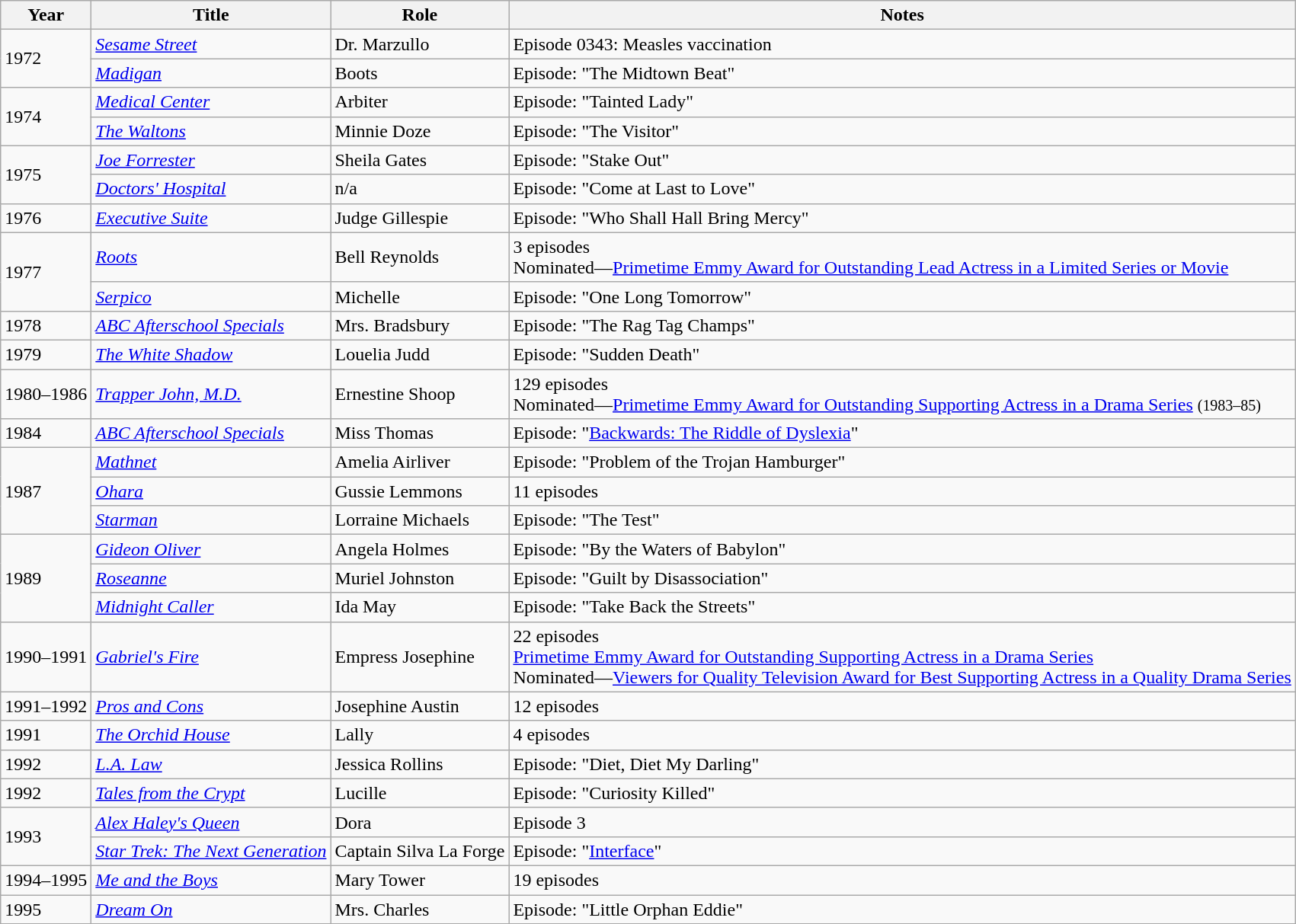<table class="wikitable sortable">
<tr>
<th>Year</th>
<th>Title</th>
<th>Role</th>
<th class="unsortable">Notes</th>
</tr>
<tr>
<td rowspan="2">1972</td>
<td><em><a href='#'>Sesame Street</a></em></td>
<td>Dr. Marzullo</td>
<td>Episode 0343: Measles vaccination</td>
</tr>
<tr>
<td><em><a href='#'>Madigan</a></em></td>
<td>Boots</td>
<td>Episode: "The Midtown Beat"</td>
</tr>
<tr>
<td rowspan="2">1974</td>
<td><em><a href='#'>Medical Center</a></em></td>
<td>Arbiter</td>
<td>Episode: "Tainted Lady"</td>
</tr>
<tr>
<td><em><a href='#'>The Waltons</a></em></td>
<td>Minnie Doze</td>
<td>Episode: "The Visitor"</td>
</tr>
<tr>
<td rowspan="2">1975</td>
<td><em><a href='#'>Joe Forrester</a></em></td>
<td>Sheila Gates</td>
<td>Episode: "Stake Out"</td>
</tr>
<tr>
<td><em><a href='#'>Doctors' Hospital</a></em></td>
<td>n/a</td>
<td>Episode: "Come at Last to Love"</td>
</tr>
<tr>
<td>1976</td>
<td><em><a href='#'>Executive Suite</a></em></td>
<td>Judge Gillespie</td>
<td>Episode: "Who Shall Hall Bring Mercy"</td>
</tr>
<tr>
<td rowspan="2">1977</td>
<td><em><a href='#'>Roots</a></em></td>
<td>Bell Reynolds</td>
<td>3 episodes<br>Nominated—<a href='#'>Primetime Emmy Award for Outstanding Lead Actress in a Limited Series or Movie</a></td>
</tr>
<tr>
<td><em><a href='#'>Serpico</a></em></td>
<td>Michelle</td>
<td>Episode: "One Long Tomorrow"</td>
</tr>
<tr>
<td>1978</td>
<td><em><a href='#'>ABC Afterschool Specials</a></em></td>
<td>Mrs. Bradsbury</td>
<td>Episode: "The Rag Tag Champs"</td>
</tr>
<tr>
<td>1979</td>
<td><em><a href='#'>The White Shadow</a></em></td>
<td>Louelia Judd</td>
<td>Episode: "Sudden Death"</td>
</tr>
<tr>
<td>1980–1986</td>
<td><em><a href='#'>Trapper John, M.D.</a></em></td>
<td>Ernestine Shoop</td>
<td>129 episodes<br>Nominated—<a href='#'>Primetime Emmy Award for Outstanding Supporting Actress in a Drama Series</a> <small>(1983–85)</small></td>
</tr>
<tr>
<td>1984</td>
<td><em><a href='#'>ABC Afterschool Specials</a></em></td>
<td>Miss Thomas</td>
<td>Episode: "<a href='#'>Backwards: The Riddle of Dyslexia</a>"</td>
</tr>
<tr>
<td rowspan="3">1987</td>
<td><em><a href='#'>Mathnet</a></em></td>
<td>Amelia Airliver</td>
<td>Episode: "Problem of the Trojan Hamburger"</td>
</tr>
<tr>
<td><em><a href='#'>Ohara</a></em></td>
<td>Gussie Lemmons</td>
<td>11 episodes</td>
</tr>
<tr>
<td><em><a href='#'>Starman</a></em></td>
<td>Lorraine Michaels</td>
<td>Episode: "The Test"</td>
</tr>
<tr>
<td rowspan="3">1989</td>
<td><em><a href='#'>Gideon Oliver</a></em></td>
<td>Angela Holmes</td>
<td>Episode: "By the Waters of Babylon"</td>
</tr>
<tr>
<td><em><a href='#'>Roseanne</a></em></td>
<td>Muriel Johnston</td>
<td>Episode: "Guilt by Disassociation"</td>
</tr>
<tr>
<td><em><a href='#'>Midnight Caller</a></em></td>
<td>Ida May</td>
<td>Episode: "Take Back the Streets"</td>
</tr>
<tr>
<td>1990–1991</td>
<td><em><a href='#'>Gabriel's Fire</a></em></td>
<td>Empress Josephine</td>
<td>22 episodes<br><a href='#'>Primetime Emmy Award for Outstanding Supporting Actress in a Drama Series</a><br>Nominated—<a href='#'>Viewers for Quality Television Award for Best Supporting Actress in a Quality Drama Series</a></td>
</tr>
<tr>
<td>1991–1992</td>
<td><em><a href='#'>Pros and Cons</a></em></td>
<td>Josephine Austin</td>
<td>12 episodes</td>
</tr>
<tr>
<td>1991</td>
<td><em><a href='#'>The Orchid House</a></em></td>
<td>Lally</td>
<td>4 episodes</td>
</tr>
<tr>
<td>1992</td>
<td><em><a href='#'>L.A. Law</a></em></td>
<td>Jessica Rollins</td>
<td>Episode: "Diet, Diet My Darling"</td>
</tr>
<tr>
<td>1992</td>
<td><em><a href='#'>Tales from the Crypt</a></em></td>
<td>Lucille</td>
<td>Episode: "Curiosity Killed"</td>
</tr>
<tr>
<td rowspan="2">1993</td>
<td><em><a href='#'>Alex Haley's Queen</a></em></td>
<td>Dora</td>
<td>Episode 3</td>
</tr>
<tr>
<td><em><a href='#'>Star Trek: The Next Generation</a></em></td>
<td>Captain Silva La Forge</td>
<td>Episode: "<a href='#'>Interface</a>"</td>
</tr>
<tr>
<td>1994–1995</td>
<td><em><a href='#'>Me and the Boys</a></em></td>
<td>Mary Tower</td>
<td>19 episodes</td>
</tr>
<tr>
<td>1995</td>
<td><em><a href='#'>Dream On</a></em></td>
<td>Mrs. Charles</td>
<td>Episode: "Little Orphan Eddie"</td>
</tr>
</table>
